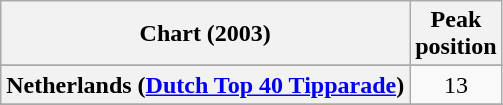<table class="wikitable sortable plainrowheaders" style="text-align:center">
<tr>
<th>Chart (2003)</th>
<th>Peak<br>position</th>
</tr>
<tr>
</tr>
<tr>
<th scope="row">Netherlands (<a href='#'>Dutch Top 40 Tipparade</a>)</th>
<td>13</td>
</tr>
<tr>
</tr>
<tr>
</tr>
<tr>
</tr>
<tr>
</tr>
<tr>
</tr>
</table>
